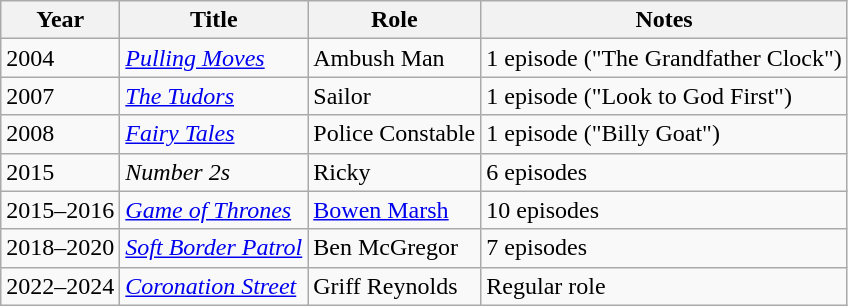<table class="wikitable sortable">
<tr>
<th>Year</th>
<th>Title</th>
<th>Role</th>
<th>Notes</th>
</tr>
<tr>
<td>2004</td>
<td><em><a href='#'>Pulling Moves</a></em></td>
<td>Ambush Man</td>
<td>1 episode ("The Grandfather Clock")</td>
</tr>
<tr>
<td>2007</td>
<td><em><a href='#'>The Tudors</a></em></td>
<td>Sailor</td>
<td>1 episode ("Look to God First")</td>
</tr>
<tr>
<td>2008</td>
<td><em><a href='#'>Fairy Tales</a></em></td>
<td>Police Constable</td>
<td>1 episode ("Billy Goat")</td>
</tr>
<tr>
<td>2015</td>
<td><em>Number 2s</em></td>
<td>Ricky</td>
<td>6 episodes</td>
</tr>
<tr>
<td>2015–2016</td>
<td><em><a href='#'>Game of Thrones</a></em></td>
<td><a href='#'>Bowen Marsh</a></td>
<td>10 episodes</td>
</tr>
<tr>
<td>2018–2020</td>
<td><em><a href='#'>Soft Border Patrol</a></em></td>
<td>Ben McGregor</td>
<td>7 episodes</td>
</tr>
<tr>
<td>2022–2024</td>
<td><em><a href='#'>Coronation Street</a></em></td>
<td>Griff Reynolds</td>
<td>Regular role</td>
</tr>
</table>
